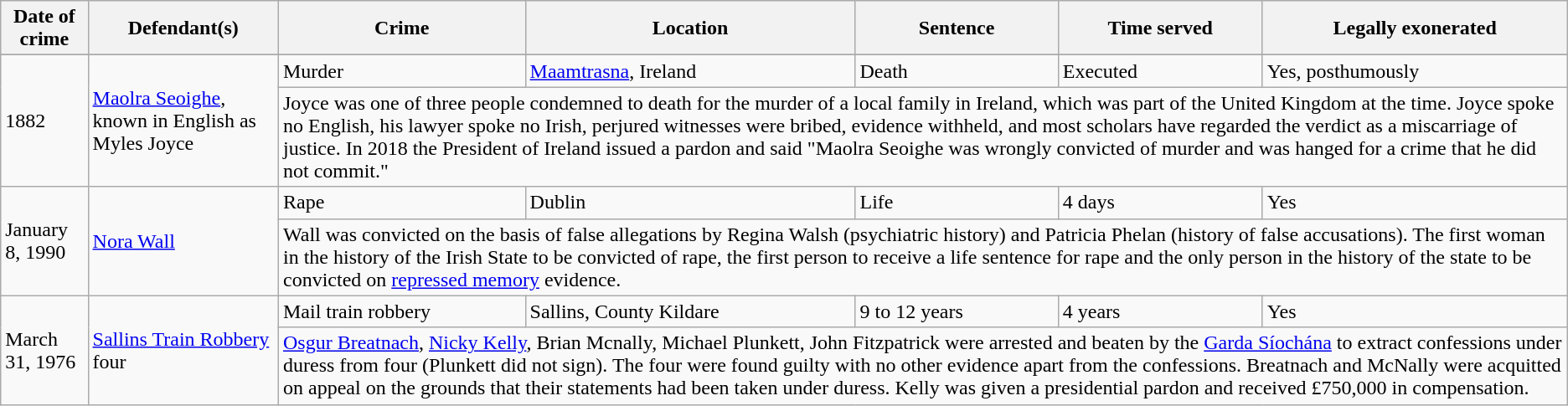<table class="wikitable sortable">
<tr>
<th>Date of crime</th>
<th>Defendant(s)</th>
<th>Crime</th>
<th>Location</th>
<th>Sentence</th>
<th>Time served</th>
<th>Legally exonerated</th>
</tr>
<tr>
</tr>
<tr ->
<td rowspan="2">1882</td>
<td rowspan="2"><a href='#'>Maolra Seoighe</a>, known in English as Myles Joyce</td>
<td>Murder</td>
<td><a href='#'>Maamtrasna</a>, Ireland</td>
<td>Death</td>
<td>Executed</td>
<td>Yes, posthumously</td>
</tr>
<tr>
<td colspan=5>Joyce was one of three people condemned to death for the murder of a local family in Ireland, which was part of the United Kingdom at the time. Joyce spoke no English, his lawyer spoke no Irish, perjured witnesses were bribed, evidence withheld, and most scholars have regarded the verdict as a miscarriage of justice. In 2018 the President of Ireland issued a pardon and said "Maolra Seoighe was wrongly convicted of murder and was hanged for a crime that he did not commit."</td>
</tr>
<tr ->
<td rowspan="2">January 8, 1990</td>
<td rowspan="2"><a href='#'>Nora Wall</a></td>
<td>Rape</td>
<td>Dublin</td>
<td>Life</td>
<td>4 days</td>
<td>Yes</td>
</tr>
<tr>
<td colspan=5>Wall was convicted on the basis of false allegations by Regina Walsh (psychiatric history) and Patricia Phelan (history of false accusations). The first woman in the history of the Irish State to be convicted of rape, the first person to receive a life sentence for rape and the only person in the history of the state to be convicted on <a href='#'>repressed memory</a> evidence.</td>
</tr>
<tr ->
<td rowspan="2">March 31, 1976</td>
<td rowspan="2"><a href='#'>Sallins Train Robbery</a> four</td>
<td>Mail train robbery</td>
<td>Sallins, County Kildare</td>
<td>9 to 12 years</td>
<td>4 years</td>
<td>Yes</td>
</tr>
<tr>
<td colspan=5><a href='#'>Osgur Breatnach</a>, <a href='#'>Nicky Kelly</a>, Brian Mcnally, Michael Plunkett, John Fitzpatrick were arrested and beaten by the <a href='#'>Garda Síochána</a> to extract confessions under duress from four (Plunkett did not sign). The four were found guilty with no other evidence apart from the confessions. Breatnach and McNally were acquitted on appeal on the grounds that their statements had been taken under duress. Kelly was given a presidential pardon and received £750,000 in compensation.</td>
</tr>
</table>
